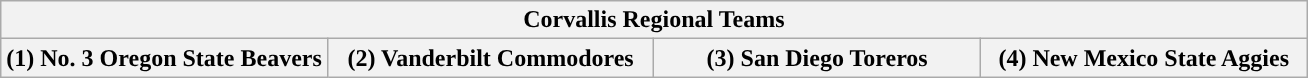<table class="wikitable">
<tr>
<th colspan=4>Corvallis Regional Teams</th>
</tr>
<tr>
<th style="width: 25%; ">(1) No. 3 Oregon State Beavers</th>
<th style="width: 25%; ">(2) Vanderbilt Commodores</th>
<th style="width: 25%; ">(3) San Diego Toreros</th>
<th style="width: 25%; ">(4) New Mexico State Aggies</th>
</tr>
</table>
